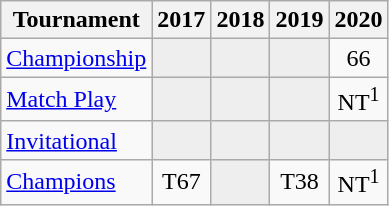<table class="wikitable" style="text-align:center;">
<tr>
<th>Tournament</th>
<th>2017</th>
<th>2018</th>
<th>2019</th>
<th>2020</th>
</tr>
<tr>
<td align="left"><a href='#'>Championship</a></td>
<td style="background:#eeeeee;"></td>
<td style="background:#eeeeee;"></td>
<td style="background:#eeeeee;"></td>
<td>66</td>
</tr>
<tr>
<td align="left"><a href='#'>Match Play</a></td>
<td style="background:#eeeeee;"></td>
<td style="background:#eeeeee;"></td>
<td style="background:#eeeeee;"></td>
<td>NT<sup>1</sup></td>
</tr>
<tr>
<td align="left"><a href='#'>Invitational</a></td>
<td style="background:#eeeeee;"></td>
<td style="background:#eeeeee;"></td>
<td style="background:#eeeeee;"></td>
<td style="background:#eeeeee;"></td>
</tr>
<tr>
<td align="left"><a href='#'>Champions</a></td>
<td>T67</td>
<td style="background:#eeeeee;"></td>
<td>T38</td>
<td>NT<sup>1</sup></td>
</tr>
</table>
